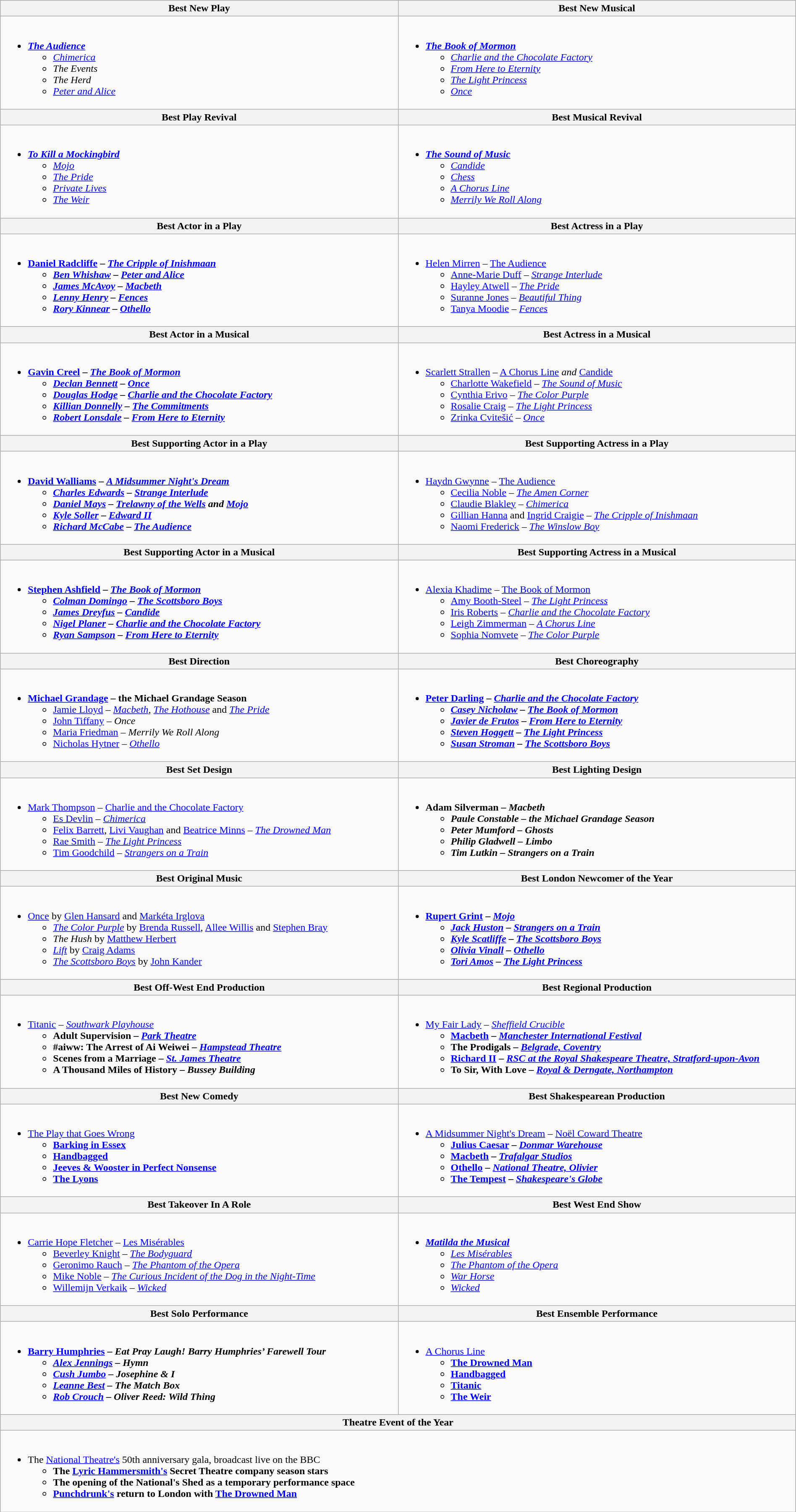<table class="wikitable" width="100%">
<tr>
<th width="50%">Best New Play</th>
<th width="50%">Best New Musical</th>
</tr>
<tr>
<td valign="top"><br><ul><li><strong><em><a href='#'>The Audience</a></em></strong><ul><li><em><a href='#'>Chimerica</a></em></li><li><em>The Events</em></li><li><em>The Herd</em></li><li><em><a href='#'>Peter and Alice</a></em></li></ul></li></ul></td>
<td valign="top"><br><ul><li><strong><em><a href='#'>The Book of Mormon</a></em></strong><ul><li><em><a href='#'>Charlie and the Chocolate Factory</a></em></li><li><em><a href='#'>From Here to Eternity</a></em></li><li><em><a href='#'>The Light Princess</a></em></li><li><em><a href='#'>Once</a></em></li></ul></li></ul></td>
</tr>
<tr>
<th width="50%">Best Play Revival</th>
<th width="50%">Best Musical Revival</th>
</tr>
<tr>
<td valign="top"><br><ul><li><strong><em><a href='#'>To Kill a Mockingbird</a></em></strong><ul><li><em><a href='#'>Mojo</a></em></li><li><em><a href='#'>The Pride</a></em></li><li><em><a href='#'>Private Lives</a></em></li><li><em><a href='#'>The Weir</a></em></li></ul></li></ul></td>
<td valign="top"><br><ul><li><strong><em><a href='#'>The Sound of Music</a></em></strong><ul><li><em><a href='#'>Candide</a></em></li><li><em><a href='#'>Chess</a></em></li><li><em><a href='#'>A Chorus Line</a></em></li><li><em><a href='#'>Merrily We Roll Along</a></em></li></ul></li></ul></td>
</tr>
<tr>
<th width="50%">Best Actor in a Play</th>
<th width="50%">Best Actress in a Play</th>
</tr>
<tr>
<td valign="top"><br><ul><li><strong><a href='#'>Daniel Radcliffe</a> – <em><a href='#'>The Cripple of Inishmaan</a><strong><em><ul><li><a href='#'>Ben Whishaw</a> – </em><a href='#'>Peter and Alice</a><em></li><li><a href='#'>James McAvoy</a> – </em><a href='#'>Macbeth</a><em></li><li><a href='#'>Lenny Henry</a> – </em><a href='#'>Fences</a><em></li><li><a href='#'>Rory Kinnear</a> – </em><a href='#'>Othello</a><em></li></ul></li></ul></td>
<td valign="top"><br><ul><li></strong><a href='#'>Helen Mirren</a> – </em><a href='#'>The Audience</a></em></strong><ul><li><a href='#'>Anne-Marie Duff</a> – <em><a href='#'>Strange Interlude</a></em></li><li><a href='#'>Hayley Atwell</a> – <em><a href='#'>The Pride</a></em></li><li><a href='#'>Suranne Jones</a> – <em><a href='#'>Beautiful Thing</a></em></li><li><a href='#'>Tanya Moodie</a> – <em><a href='#'>Fences</a></em></li></ul></li></ul></td>
</tr>
<tr>
<th width="50%">Best Actor in a Musical</th>
<th width="50%">Best Actress in a Musical</th>
</tr>
<tr>
<td valign="top"><br><ul><li><strong><a href='#'>Gavin Creel</a> – <em><a href='#'>The Book of Mormon</a><strong><em><ul><li><a href='#'>Declan Bennett</a> – </em><a href='#'>Once</a><em></li><li><a href='#'>Douglas Hodge</a> – </em><a href='#'>Charlie and the Chocolate Factory</a><em></li><li><a href='#'>Killian Donnelly</a> – </em><a href='#'>The Commitments</a><em></li><li><a href='#'>Robert Lonsdale</a> – </em><a href='#'>From Here to Eternity</a><em></li></ul></li></ul></td>
<td valign="top"><br><ul><li></strong><a href='#'>Scarlett Strallen</a> – </em><a href='#'>A Chorus Line</a><em> and </em><a href='#'>Candide</a></em></strong><ul><li><a href='#'>Charlotte Wakefield</a> – <em><a href='#'>The Sound of Music</a></em></li><li><a href='#'>Cynthia Erivo</a> – <em><a href='#'>The Color Purple</a></em></li><li><a href='#'>Rosalie Craig</a> – <em><a href='#'>The Light Princess</a></em></li><li><a href='#'>Zrinka Cvitešić</a> – <em><a href='#'>Once</a></em></li></ul></li></ul></td>
</tr>
<tr>
<th>Best Supporting Actor in a Play</th>
<th>Best Supporting Actress in a Play</th>
</tr>
<tr>
<td valign="top"><br><ul><li><strong><a href='#'>David Walliams</a> – <em><a href='#'>A Midsummer Night's Dream</a><strong><em><ul><li><a href='#'>Charles Edwards</a> – </em><a href='#'>Strange Interlude</a><em></li><li><a href='#'>Daniel Mays</a> – </em><a href='#'>Trelawny of the Wells</a><em> and <a href='#'></em>Mojo<em></a></li><li><a href='#'>Kyle Soller</a> – </em><a href='#'>Edward II</a><em></li><li><a href='#'>Richard McCabe</a> – </em><a href='#'>The Audience</a><em></li></ul></li></ul></td>
<td valign="top"><br><ul><li></strong><a href='#'>Haydn Gwynne</a> – </em><a href='#'>The Audience</a></em></strong><ul><li><a href='#'>Cecilia Noble</a> – <em><a href='#'>The Amen Corner</a></em></li><li><a href='#'>Claudie Blakley</a> – <em><a href='#'>Chimerica</a></em></li><li><a href='#'>Gillian Hanna</a> and <a href='#'>Ingrid Craigie</a> – <em><a href='#'>The Cripple of Inishmaan</a></em></li><li><a href='#'>Naomi Frederick</a> – <em><a href='#'>The Winslow Boy</a></em></li></ul></li></ul></td>
</tr>
<tr>
<th>Best Supporting Actor in a Musical</th>
<th>Best Supporting Actress in a Musical</th>
</tr>
<tr>
<td valign="top"><br><ul><li><strong><a href='#'>Stephen Ashfield</a> – <em><a href='#'>The Book of Mormon</a><strong><em><ul><li><a href='#'>Colman Domingo</a> – </em><a href='#'>The Scottsboro Boys</a><em></li><li><a href='#'>James Dreyfus</a> – </em><a href='#'>Candide</a><em></li><li><a href='#'>Nigel Planer</a> – </em><a href='#'>Charlie and the Chocolate Factory</a><em></li><li><a href='#'>Ryan Sampson</a> – </em><a href='#'>From Here to Eternity</a><em></li></ul></li></ul></td>
<td valign="top"><br><ul><li></strong><a href='#'>Alexia Khadime</a> – </em><a href='#'>The Book of Mormon</a></em></strong><ul><li><a href='#'>Amy Booth-Steel</a> – <em><a href='#'>The Light Princess</a></em></li><li><a href='#'>Iris Roberts</a> – <em><a href='#'>Charlie and the Chocolate Factory</a></em></li><li><a href='#'>Leigh Zimmerman</a> – <em><a href='#'>A Chorus Line</a></em></li><li><a href='#'>Sophia Nomvete</a> – <em><a href='#'>The Color Purple</a></em></li></ul></li></ul></td>
</tr>
<tr>
<th>Best Direction</th>
<th>Best Choreography</th>
</tr>
<tr>
<td valign="top"><br><ul><li><strong><a href='#'>Michael Grandage</a> – the Michael Grandage Season</strong><ul><li><a href='#'>Jamie Lloyd</a> – <em><a href='#'>Macbeth</a>, <a href='#'>The Hothouse</a></em> and <em><a href='#'>The Pride</a></em></li><li><a href='#'>John Tiffany</a> – <em>Once</em></li><li><a href='#'>Maria Friedman</a> – <em>Merrily We Roll Along</em></li><li><a href='#'>Nicholas Hytner</a> – <em><a href='#'>Othello</a></em></li></ul></li></ul></td>
<td valign="top"><br><ul><li><strong><a href='#'>Peter Darling</a> – <em><a href='#'>Charlie and the Chocolate Factory</a><strong><em><ul><li><a href='#'>Casey Nicholaw</a> – </em><a href='#'>The Book of Mormon</a><em></li><li><a href='#'>Javier de Frutos</a> – </em><a href='#'>From Here to Eternity</a><em></li><li><a href='#'>Steven Hoggett</a> – </em><a href='#'>The Light Princess</a><em></li><li><a href='#'>Susan Stroman</a> – </em><a href='#'>The Scottsboro Boys</a><em></li></ul></li></ul></td>
</tr>
<tr>
<th>Best Set Design</th>
<th>Best Lighting Design</th>
</tr>
<tr>
<td valign="top"><br><ul><li></strong><a href='#'>Mark Thompson</a> – </em><a href='#'>Charlie and the Chocolate Factory</a></em></strong><ul><li><a href='#'>Es Devlin</a> – <em><a href='#'>Chimerica</a></em></li><li><a href='#'>Felix Barrett</a>, <a href='#'>Livi Vaughan</a> and <a href='#'>Beatrice Minns</a> – <em><a href='#'>The Drowned Man</a></em></li><li><a href='#'>Rae Smith</a> – <em><a href='#'>The Light Princess</a></em></li><li><a href='#'>Tim Goodchild</a> – <em><a href='#'>Strangers on a Train</a></em></li></ul></li></ul></td>
<td valign="top"><br><ul><li><strong>Adam Silverman – <em>Macbeth<strong><em><ul><li>Paule Constable – the Michael Grandage Season</li><li>Peter Mumford – </em>Ghosts<em></li><li>Philip Gladwell – </em>Limbo<em></li><li>Tim Lutkin – </em>Strangers on a Train<em></li></ul></li></ul></td>
</tr>
<tr>
<th>Best Original Music</th>
<th>Best London Newcomer of the Year</th>
</tr>
<tr>
<td valign="top"><br><ul><li></em></strong><a href='#'>Once</a></em> by <a href='#'>Glen Hansard</a> and <a href='#'>Markéta Irglova</a></strong><ul><li><em><a href='#'>The Color Purple</a></em> by <a href='#'>Brenda Russell</a>, <a href='#'>Allee Willis</a> and <a href='#'>Stephen Bray</a></li><li><em>The Hush</em> by <a href='#'>Matthew Herbert</a></li><li><em><a href='#'>Lift</a></em> by <a href='#'>Craig Adams</a></li><li><em><a href='#'>The Scottsboro Boys</a></em> by <a href='#'>John Kander</a></li></ul></li></ul></td>
<td valign="top"><br><ul><li><strong><a href='#'>Rupert Grint</a> – <em><a href='#'>Mojo</a><strong><em><ul><li><a href='#'>Jack Huston</a> – </em><a href='#'>Strangers on a Train</a><em></li><li><a href='#'>Kyle Scatliffe</a> – </em><a href='#'>The Scottsboro Boys</a><em></li><li><a href='#'>Olivia Vinall</a> – </em><a href='#'>Othello</a><em></li><li><a href='#'>Tori Amos</a> – </em><a href='#'>The Light Princess</a><em></li></ul></li></ul></td>
</tr>
<tr>
<th>Best Off-West End Production</th>
<th>Best Regional Production</th>
</tr>
<tr>
<td valign="top"><br><ul><li></em></strong><a href='#'>Titanic</a> –<strong><em> </strong><a href='#'>Southwark Playhouse</a><strong><ul><li></em>Adult Supervision –<em> <a href='#'>Park Theatre</a></li><li></em>#aiww: The Arrest of Ai Weiwei –<em> <a href='#'>Hampstead Theatre</a></li><li></em>Scenes from a Marriage –<em> <a href='#'>St. James Theatre</a></li><li></em>A Thousand Miles of History –<em> Bussey Building</li></ul></li></ul></td>
<td valign="top"><br><ul><li></em></strong><a href='#'>My Fair Lady</a> –<strong><em> </strong><a href='#'>Sheffield Crucible</a><strong><ul><li></em><a href='#'>Macbeth</a> –<em> <a href='#'>Manchester International Festival</a></li><li></em>The Prodigals –<em> <a href='#'>Belgrade, Coventry</a></li><li></em><a href='#'>Richard II</a> –<em> <a href='#'>RSC at the Royal Shakespeare Theatre, Stratford-upon-Avon</a></li><li></em>To Sir, With Love –<em> <a href='#'>Royal & Derngate, Northampton</a></li></ul></li></ul></td>
</tr>
<tr>
<th>Best New Comedy</th>
<th>Best Shakespearean Production</th>
</tr>
<tr>
<td valign="top"><br><ul><li></em></strong><a href='#'>The Play that Goes Wrong</a><strong><em><ul><li></em><a href='#'>Barking in Essex</a><em></li><li></em><a href='#'>Handbagged</a><em></li><li></em><a href='#'>Jeeves & Wooster in Perfect Nonsense</a><em></li><li></em><a href='#'>The Lyons</a><em></li></ul></li></ul></td>
<td valign="top"><br><ul><li></em></strong><a href='#'>A Midsummer Night's Dream</a> – <a href='#'>Noël Coward Theatre</a><strong><em><ul><li></em><a href='#'>Julius Caesar</a> –<em> <a href='#'>Donmar Warehouse</a></li><li></em><a href='#'>Macbeth</a> –<em> <a href='#'>Trafalgar Studios</a></li><li></em><a href='#'>Othello</a> –<em> <a href='#'>National Theatre, Olivier</a></li><li></em><a href='#'>The Tempest</a> –<em> <a href='#'>Shakespeare's Globe</a></li></ul></li></ul></td>
</tr>
<tr>
<th>Best Takeover In A Role</th>
<th>Best West End Show</th>
</tr>
<tr>
<td valign="top"><br><ul><li></strong><a href='#'>Carrie Hope Fletcher</a> – </em><a href='#'>Les Misérables</a></em></strong><ul><li><a href='#'>Beverley Knight</a> – <em><a href='#'>The Bodyguard</a></em></li><li><a href='#'>Geronimo Rauch</a> – <em><a href='#'>The Phantom of the Opera</a></em></li><li><a href='#'>Mike Noble</a> – <em><a href='#'>The Curious Incident of the Dog in the Night-Time</a></em></li><li><a href='#'>Willemijn Verkaik</a> – <em><a href='#'>Wicked</a></em></li></ul></li></ul></td>
<td><br><ul><li><strong><em><a href='#'>Matilda the Musical</a></em></strong><ul><li><em><a href='#'>Les Misérables</a></em></li><li><em><a href='#'>The Phantom of the Opera</a></em></li><li><em><a href='#'>War Horse</a></em></li><li><em><a href='#'>Wicked</a></em></li></ul></li></ul></td>
</tr>
<tr>
<th>Best Solo Performance</th>
<th>Best Ensemble Performance</th>
</tr>
<tr>
<td valign="top"><br><ul><li><strong><a href='#'>Barry Humphries</a> – <em>Eat Pray Laugh! Barry Humphries’ Farewell Tour<strong><em><ul><li><a href='#'>Alex Jennings</a> – </em>Hymn<em></li><li><a href='#'>Cush Jumbo</a> – </em>Josephine & I<em></li><li><a href='#'>Leanne Best</a> – </em>The Match Box<em></li><li><a href='#'>Rob Crouch</a> – </em>Oliver Reed: Wild Thing<em></li></ul></li></ul></td>
<td valign="top"><br><ul><li></em></strong><a href='#'>A Chorus Line</a><strong><em><ul><li></em><a href='#'>The Drowned Man</a><em></li><li></em><a href='#'>Handbagged</a><em></li><li></em><a href='#'>Titanic</a><em></li><li></em><a href='#'>The Weir</a><em></li></ul></li></ul></td>
</tr>
<tr>
<th colspan="2">Theatre Event of the Year</th>
</tr>
<tr>
<td colspan="2"><br><ul><li></strong>The <a href='#'>National Theatre's</a> 50th anniversary gala, broadcast live on the BBC<strong><ul><li>The <a href='#'>Lyric Hammersmith's</a> Secret Theatre company season stars</li><li>The opening of the National's Shed as a temporary performance space</li><li><a href='#'>Punchdrunk's</a> return to London with </em><a href='#'>The Drowned Man</a><em></li></ul></li></ul></td>
</tr>
</table>
